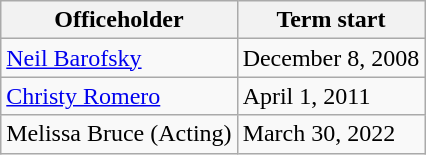<table class="wikitable sortable">
<tr style="vertical-align:bottom;">
<th>Officeholder</th>
<th>Term start</th>
</tr>
<tr>
<td><a href='#'>Neil Barofsky</a></td>
<td>December 8, 2008</td>
</tr>
<tr>
<td><a href='#'>Christy Romero</a></td>
<td>April 1, 2011<br></td>
</tr>
<tr>
<td>Melissa Bruce (Acting)</td>
<td>March 30, 2022</td>
</tr>
</table>
